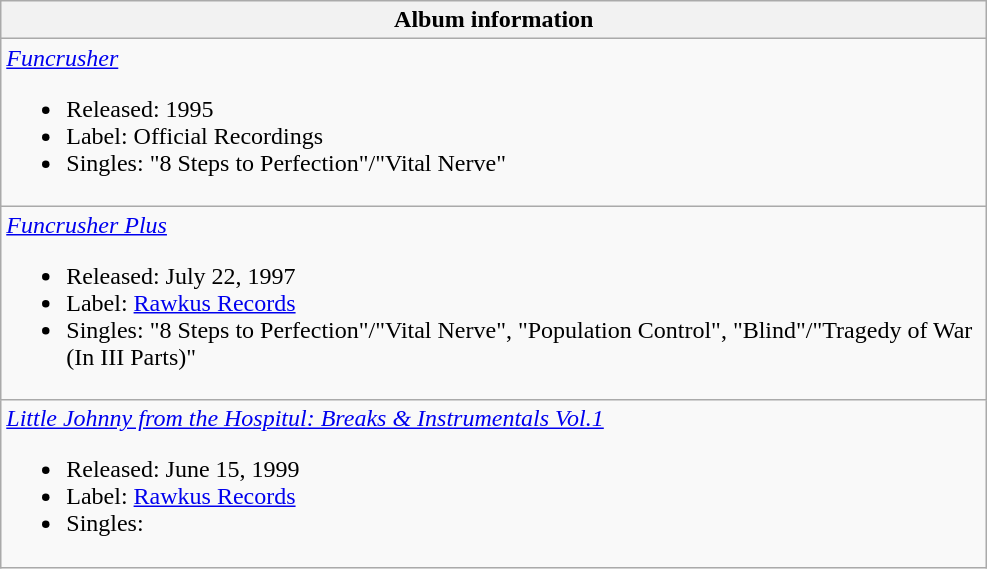<table class="wikitable">
<tr>
<th align="left" width="650">Album information</th>
</tr>
<tr>
<td align="left"><em><a href='#'>Funcrusher</a></em><br><ul><li>Released: 1995</li><li>Label: Official Recordings</li><li>Singles: "8 Steps to Perfection"/"Vital Nerve"</li></ul></td>
</tr>
<tr>
<td align="left"><em><a href='#'>Funcrusher Plus</a></em><br><ul><li>Released: July 22, 1997</li><li>Label: <a href='#'>Rawkus Records</a></li><li>Singles: "8 Steps to Perfection"/"Vital Nerve", "Population Control", "Blind"/"Tragedy of War (In III Parts)"</li></ul></td>
</tr>
<tr>
<td align="left"><em><a href='#'>Little Johnny from the Hospitul: Breaks & Instrumentals Vol.1</a></em><br><ul><li>Released: June 15, 1999</li><li>Label: <a href='#'>Rawkus Records</a></li><li>Singles:</li></ul></td>
</tr>
</table>
